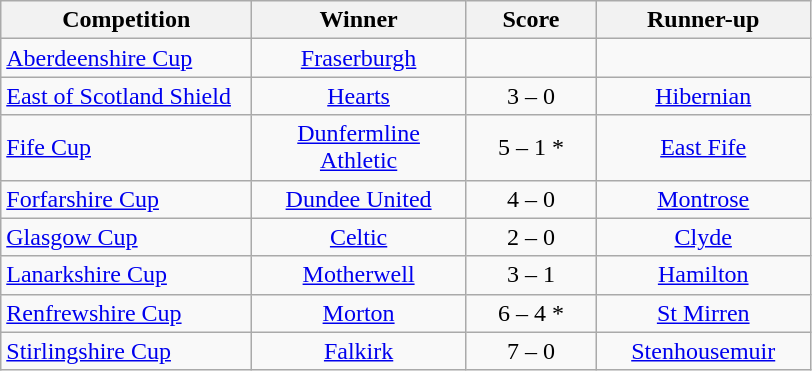<table class="wikitable" style="text-align: center;">
<tr>
<th width=160>Competition</th>
<th width=135>Winner</th>
<th width=80>Score</th>
<th width=135>Runner-up</th>
</tr>
<tr>
<td align=left><a href='#'>Aberdeenshire Cup</a></td>
<td><a href='#'>Fraserburgh</a></td>
<td></td>
<td></td>
</tr>
<tr>
<td align=left><a href='#'>East of Scotland Shield</a></td>
<td><a href='#'>Hearts</a></td>
<td>3 – 0</td>
<td><a href='#'>Hibernian</a></td>
</tr>
<tr>
<td align=left><a href='#'>Fife Cup</a></td>
<td><a href='#'>Dunfermline Athletic</a></td>
<td>5 – 1 *</td>
<td><a href='#'>East Fife</a></td>
</tr>
<tr>
<td align=left><a href='#'>Forfarshire Cup</a></td>
<td><a href='#'>Dundee United</a></td>
<td>4 – 0</td>
<td><a href='#'>Montrose</a></td>
</tr>
<tr>
<td align=left><a href='#'>Glasgow Cup</a></td>
<td><a href='#'>Celtic</a></td>
<td>2 – 0</td>
<td><a href='#'>Clyde</a></td>
</tr>
<tr>
<td align=left><a href='#'>Lanarkshire Cup</a></td>
<td><a href='#'>Motherwell</a></td>
<td>3 – 1</td>
<td><a href='#'>Hamilton</a></td>
</tr>
<tr>
<td align=left><a href='#'>Renfrewshire Cup</a></td>
<td><a href='#'>Morton</a></td>
<td>6 – 4 *</td>
<td><a href='#'>St Mirren</a></td>
</tr>
<tr>
<td align=left><a href='#'>Stirlingshire Cup</a></td>
<td><a href='#'>Falkirk</a></td>
<td>7 – 0</td>
<td><a href='#'>Stenhousemuir</a></td>
</tr>
</table>
